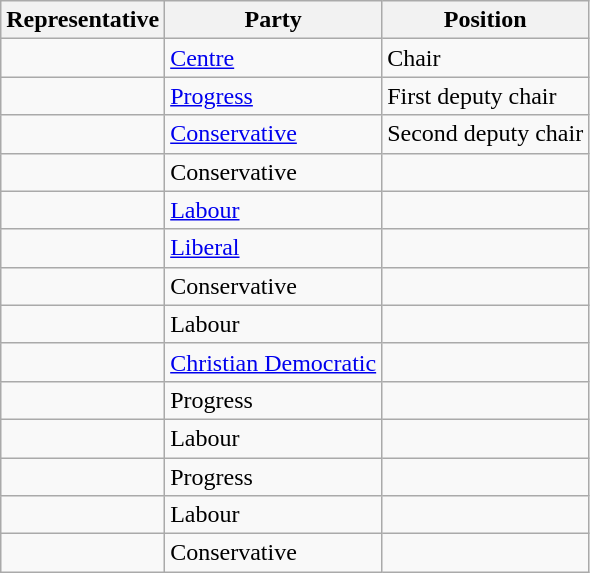<table class="wikitable sortable">
<tr>
<th>Representative</th>
<th>Party</th>
<th>Position</th>
</tr>
<tr>
<td></td>
<td><a href='#'>Centre</a></td>
<td>Chair</td>
</tr>
<tr>
<td></td>
<td><a href='#'>Progress</a></td>
<td>First deputy chair</td>
</tr>
<tr>
<td></td>
<td><a href='#'>Conservative</a></td>
<td>Second deputy chair</td>
</tr>
<tr>
<td></td>
<td>Conservative</td>
<td></td>
</tr>
<tr>
<td></td>
<td><a href='#'>Labour</a></td>
<td></td>
</tr>
<tr>
<td></td>
<td><a href='#'>Liberal</a></td>
<td></td>
</tr>
<tr>
<td></td>
<td>Conservative</td>
<td></td>
</tr>
<tr>
<td></td>
<td>Labour</td>
<td></td>
</tr>
<tr>
<td></td>
<td><a href='#'>Christian Democratic</a></td>
<td></td>
</tr>
<tr>
<td></td>
<td>Progress</td>
<td></td>
</tr>
<tr>
<td></td>
<td>Labour</td>
<td></td>
</tr>
<tr>
<td></td>
<td>Progress</td>
<td></td>
</tr>
<tr>
<td></td>
<td>Labour</td>
<td></td>
</tr>
<tr>
<td></td>
<td>Conservative</td>
<td></td>
</tr>
</table>
